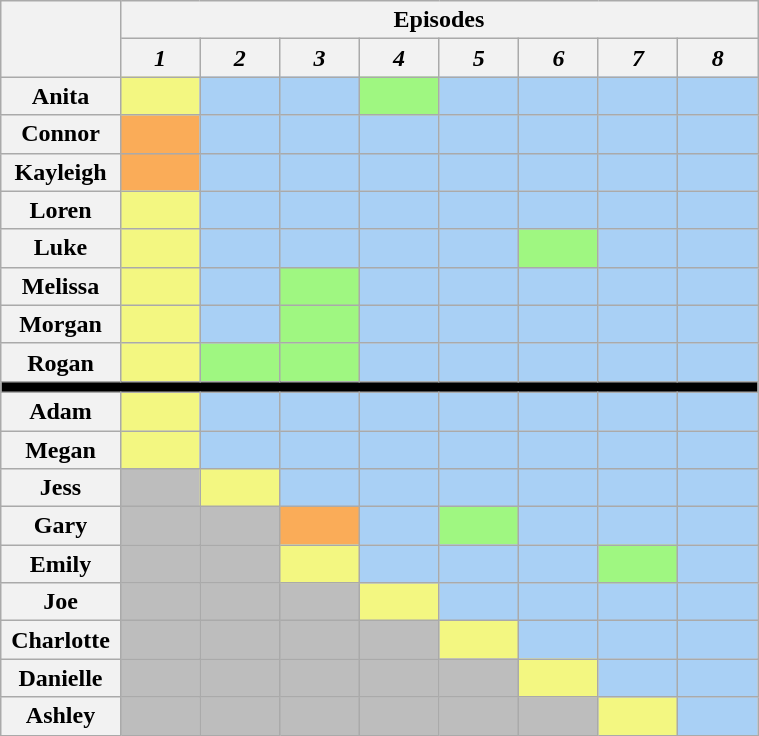<table class="wikitable" style="text-align:center; width:40%;">
<tr>
<th rowspan="2" style="width:15%;"></th>
<th colspan="8" style="text-align:center;">Episodes</th>
</tr>
<tr>
<th style="text-align:center; width:10%;"><em>1</em></th>
<th style="text-align:center; width:10%;"><em>2</em></th>
<th style="text-align:center; width:10%;"><em>3</em></th>
<th style="text-align:center; width:10%;"><em>4</em></th>
<th style="text-align:center; width:10%;"><em>5</em></th>
<th style="text-align:center; width:10%;"><em>6</em></th>
<th style="text-align:center; width:10%;"><em>7</em></th>
<th style="text-align:center; width:10%;"><em>8</em></th>
</tr>
<tr>
<th>Anita</th>
<th style="background:#F3F781;"></th>
<th style="background:#A9D0F5;"></th>
<th style="background:#A9D0F5;"></th>
<th style="background:#9FF781;"></th>
<th style="background:#A9D0F5;"></th>
<th style="background:#A9D0F5;"></th>
<th style="background:#A9D0F5;"></th>
<th style="background:#A9D0F5;"></th>
</tr>
<tr>
<th>Connor</th>
<th style="background:#FAAC58;"></th>
<th style="background:#A9D0F5;"></th>
<th style="background:#A9D0F5;"></th>
<th style="background:#A9D0F5;"></th>
<th style="background:#A9D0F5;"></th>
<th style="background:#A9D0F5;"></th>
<th style="background:#A9D0F5;"></th>
<th style="background:#A9D0F5;"></th>
</tr>
<tr>
<th>Kayleigh</th>
<th style="background:#FAAC58;"></th>
<th style="background:#A9D0F5;"></th>
<th style="background:#A9D0F5;"></th>
<th style="background:#A9D0F5;"></th>
<th style="background:#A9D0F5;"></th>
<th style="background:#A9D0F5;"></th>
<th style="background:#A9D0F5;"></th>
<th style="background:#A9D0F5;"></th>
</tr>
<tr>
<th>Loren</th>
<th style="background:#F3F781;"></th>
<th style="background:#A9D0F5;"></th>
<th style="background:#A9D0F5;"></th>
<th style="background:#A9D0F5;"></th>
<th style="background:#A9D0F5;"></th>
<th style="background:#A9D0F5;"></th>
<th style="background:#A9D0F5;"></th>
<th style="background:#A9D0F5;"></th>
</tr>
<tr>
<th>Luke</th>
<th style="background:#F3F781;"></th>
<th style="background:#A9D0F5;"></th>
<th style="background:#A9D0F5;"></th>
<th style="background:#A9D0F5;"></th>
<th style="background:#A9D0F5;"></th>
<th style="background:#9FF781;"></th>
<th style="background:#A9D0F5;"></th>
<th style="background:#A9D0F5;"></th>
</tr>
<tr>
<th>Melissa</th>
<th style="background:#F3F781;"></th>
<th style="background:#A9D0F5;"></th>
<th style="background:#9FF781;"></th>
<th style="background:#A9D0F5;"></th>
<th style="background:#A9D0F5;"></th>
<th style="background:#A9D0F5;"></th>
<th style="background:#A9D0F5;"></th>
<th style="background:#A9D0F5;"></th>
</tr>
<tr>
<th>Morgan</th>
<th style="background:#F3F781;"></th>
<th style="background:#A9D0F5;"></th>
<th style="background:#9FF781;"></th>
<th style="background:#A9D0F5;"></th>
<th style="background:#A9D0F5;"></th>
<th style="background:#A9D0F5;"></th>
<th style="background:#A9D0F5;"></th>
<th style="background:#A9D0F5;"></th>
</tr>
<tr>
<th>Rogan</th>
<th style="background:#F3F781;"></th>
<th style="background:#9FF781;"></th>
<th style="background:#9FF781;"></th>
<th style="background:#A9D0F5;"></th>
<th style="background:#A9D0F5;"></th>
<th style="background:#A9D0F5;"></th>
<th style="background:#A9D0F5;"></th>
<th style="background:#A9D0F5;"></th>
</tr>
<tr>
<th style="background:#000" colspan="9"></th>
</tr>
<tr>
<th>Adam</th>
<th style="background:#F3F781;"></th>
<th style="background:#A9D0F5;"></th>
<th style="background:#A9D0F5;"></th>
<th style="background:#A9D0F5;"></th>
<th style="background:#A9D0F5;"></th>
<th style="background:#A9D0F5;"></th>
<th style="background:#A9D0F5;"></th>
<th style="background:#A9D0F5;"></th>
</tr>
<tr>
<th>Megan</th>
<th style="background:#F3F781;"></th>
<th style="background:#A9D0F5;"></th>
<th style="background:#A9D0F5;"></th>
<th style="background:#A9D0F5;"></th>
<th style="background:#A9D0F5;"></th>
<th style="background:#A9D0F5;"></th>
<th style="background:#A9D0F5;"></th>
<th style="background:#A9D0F5;"></th>
</tr>
<tr>
<th>Jess</th>
<th style="background:#BDBDBD;"></th>
<th style="background:#F3F781;"></th>
<th style="background:#A9D0F5;"></th>
<th style="background:#A9D0F5;"></th>
<th style="background:#A9D0F5;"></th>
<th style="background:#A9D0F5;"></th>
<th style="background:#A9D0F5;"></th>
<th style="background:#A9D0F5;"></th>
</tr>
<tr>
<th>Gary</th>
<th style="background:#BDBDBD;"></th>
<th style="background:#BDBDBD;"></th>
<th style="background:#FAAC58;"></th>
<th style="background:#A9D0F5;"></th>
<th style="background:#9FF781;"></th>
<th style="background:#A9D0F5;"></th>
<th style="background:#A9D0F5;"></th>
<th style="background:#A9D0F5;"></th>
</tr>
<tr>
<th>Emily</th>
<th style="background:#BDBDBD;"></th>
<th style="background:#BDBDBD;"></th>
<th style="background:#F3F781;"></th>
<th style="background:#A9D0F5;"></th>
<th style="background:#A9D0F5;"></th>
<th style="background:#A9D0F5;"></th>
<th style="background:#9FF781;"></th>
<th style="background:#A9D0F5;"></th>
</tr>
<tr>
<th>Joe</th>
<th style="background:#BDBDBD;"></th>
<th style="background:#BDBDBD;"></th>
<th style="background:#BDBDBD;"></th>
<th style="background:#F3F781;"></th>
<th style="background:#A9D0F5;"></th>
<th style="background:#A9D0F5;"></th>
<th style="background:#A9D0F5;"></th>
<th style="background:#A9D0F5;"></th>
</tr>
<tr>
<th>Charlotte</th>
<th style="background:#BDBDBD;"></th>
<th style="background:#BDBDBD;"></th>
<th style="background:#BDBDBD;"></th>
<th style="background:#BDBDBD;"></th>
<th style="background:#F3F781;"></th>
<th style="background:#A9D0F5;"></th>
<th style="background:#A9D0F5;"></th>
<th style="background:#A9D0F5;"></th>
</tr>
<tr>
<th>Danielle</th>
<th style="background:#BDBDBD;"></th>
<th style="background:#BDBDBD;"></th>
<th style="background:#BDBDBD;"></th>
<th style="background:#BDBDBD;"></th>
<th style="background:#BDBDBD;"></th>
<th style="background:#F3F781;"></th>
<th style="background:#A9D0F5;"></th>
<th style="background:#A9D0F5;"></th>
</tr>
<tr>
<th>Ashley</th>
<th style="background:#BDBDBD;"></th>
<th style="background:#BDBDBD;"></th>
<th style="background:#BDBDBD;"></th>
<th style="background:#BDBDBD;"></th>
<th style="background:#BDBDBD;"></th>
<th style="background:#BDBDBD;"></th>
<th style="background:#F3F781;"></th>
<th style="background:#A9D0F5;"></th>
</tr>
</table>
